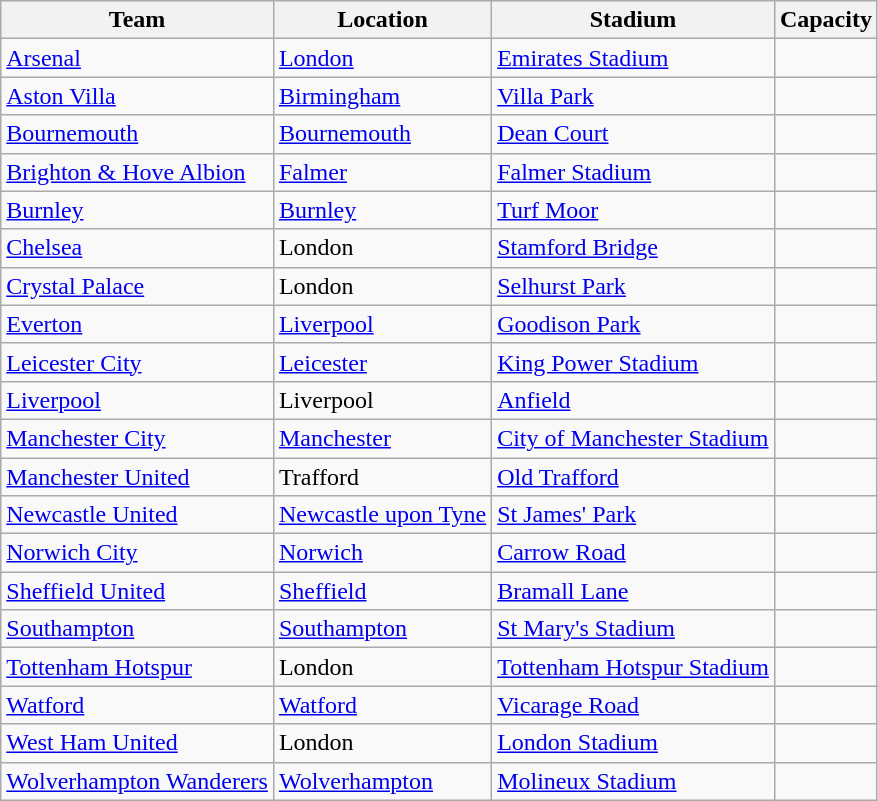<table class="wikitable sortable">
<tr>
<th>Team</th>
<th>Location</th>
<th>Stadium</th>
<th>Capacity</th>
</tr>
<tr>
<td><a href='#'>Arsenal</a></td>
<td><a href='#'>London</a> </td>
<td><a href='#'>Emirates Stadium</a></td>
<td style="text-align:center"></td>
</tr>
<tr>
<td><a href='#'>Aston Villa</a></td>
<td><a href='#'>Birmingham</a></td>
<td><a href='#'>Villa Park</a></td>
<td style="text-align:center"></td>
</tr>
<tr>
<td><a href='#'>Bournemouth</a></td>
<td><a href='#'>Bournemouth</a></td>
<td><a href='#'>Dean Court</a></td>
<td style="text-align:center"></td>
</tr>
<tr>
<td><a href='#'>Brighton & Hove Albion</a></td>
<td><a href='#'>Falmer</a></td>
<td><a href='#'>Falmer Stadium</a></td>
<td style="text-align:center"></td>
</tr>
<tr>
<td><a href='#'>Burnley</a></td>
<td><a href='#'>Burnley</a></td>
<td><a href='#'>Turf Moor</a></td>
<td style="text-align:center"></td>
</tr>
<tr>
<td><a href='#'>Chelsea</a></td>
<td>London </td>
<td><a href='#'>Stamford Bridge</a></td>
<td style="text-align:center"></td>
</tr>
<tr>
<td><a href='#'>Crystal Palace</a></td>
<td>London </td>
<td><a href='#'>Selhurst Park</a></td>
<td style="text-align:center"></td>
</tr>
<tr>
<td><a href='#'>Everton</a></td>
<td><a href='#'>Liverpool</a> </td>
<td><a href='#'>Goodison Park</a></td>
<td style="text-align:center"></td>
</tr>
<tr>
<td><a href='#'>Leicester City</a></td>
<td><a href='#'>Leicester</a></td>
<td><a href='#'>King Power Stadium</a></td>
<td style="text-align:center"></td>
</tr>
<tr>
<td><a href='#'>Liverpool</a></td>
<td>Liverpool </td>
<td><a href='#'>Anfield</a></td>
<td style="text-align:center"></td>
</tr>
<tr>
<td><a href='#'>Manchester City</a></td>
<td><a href='#'>Manchester</a> </td>
<td><a href='#'>City of Manchester Stadium</a></td>
<td style="text-align:center"></td>
</tr>
<tr>
<td><a href='#'>Manchester United</a></td>
<td>Trafford </td>
<td><a href='#'>Old Trafford</a></td>
<td style="text-align:center"></td>
</tr>
<tr>
<td><a href='#'>Newcastle United</a></td>
<td><a href='#'>Newcastle upon Tyne</a></td>
<td><a href='#'>St James' Park</a></td>
<td style="text-align:center"></td>
</tr>
<tr>
<td><a href='#'>Norwich City</a></td>
<td><a href='#'>Norwich</a></td>
<td><a href='#'>Carrow Road</a></td>
<td style="text-align:center"></td>
</tr>
<tr>
<td><a href='#'>Sheffield United</a></td>
<td><a href='#'>Sheffield</a></td>
<td><a href='#'>Bramall Lane</a></td>
<td style="text-align:center"></td>
</tr>
<tr>
<td><a href='#'>Southampton</a></td>
<td><a href='#'>Southampton</a></td>
<td><a href='#'>St Mary's Stadium</a></td>
<td style="text-align:center"></td>
</tr>
<tr>
<td><a href='#'>Tottenham Hotspur</a></td>
<td>London </td>
<td><a href='#'>Tottenham Hotspur Stadium</a></td>
<td style="text-align:center"></td>
</tr>
<tr>
<td><a href='#'>Watford</a></td>
<td><a href='#'>Watford</a></td>
<td><a href='#'>Vicarage Road</a></td>
<td style="text-align:center"></td>
</tr>
<tr>
<td><a href='#'>West Ham United</a></td>
<td>London </td>
<td><a href='#'>London Stadium</a></td>
<td style="text-align:center"></td>
</tr>
<tr>
<td><a href='#'>Wolverhampton Wanderers</a></td>
<td><a href='#'>Wolverhampton</a></td>
<td><a href='#'>Molineux Stadium</a></td>
<td style="text-align:center"></td>
</tr>
</table>
